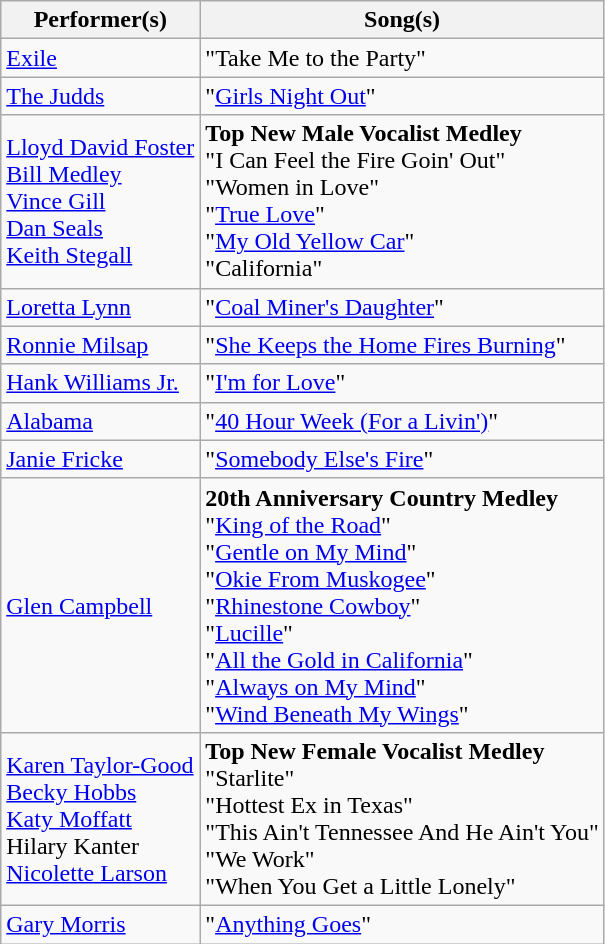<table class="wikitable">
<tr>
<th>Performer(s)</th>
<th>Song(s)</th>
</tr>
<tr>
<td><a href='#'>Exile</a></td>
<td>"Take Me to the Party"</td>
</tr>
<tr>
<td><a href='#'>The Judds</a></td>
<td>"<a href='#'>Girls Night Out</a>"</td>
</tr>
<tr>
<td><a href='#'>Lloyd David Foster</a><br><a href='#'>Bill Medley</a><br><a href='#'>Vince Gill</a><br><a href='#'>Dan Seals</a><br><a href='#'>Keith Stegall</a></td>
<td><strong>Top New Male Vocalist Medley</strong><br>"I Can Feel the Fire Goin' Out"<br>"Women in Love"<br>"<a href='#'>True Love</a>"<br>"<a href='#'>My Old Yellow Car</a>"<br>"California"</td>
</tr>
<tr>
<td><a href='#'>Loretta Lynn</a></td>
<td>"<a href='#'>Coal Miner's Daughter</a>"</td>
</tr>
<tr>
<td><a href='#'>Ronnie Milsap</a></td>
<td>"<a href='#'>She Keeps the Home Fires Burning</a>"</td>
</tr>
<tr>
<td><a href='#'>Hank Williams Jr.</a></td>
<td>"<a href='#'>I'm for Love</a>"</td>
</tr>
<tr>
<td><a href='#'>Alabama</a></td>
<td>"<a href='#'>40 Hour Week (For a Livin')</a>"</td>
</tr>
<tr>
<td><a href='#'>Janie Fricke</a></td>
<td>"<a href='#'>Somebody Else's Fire</a>"</td>
</tr>
<tr>
<td><a href='#'>Glen Campbell</a></td>
<td><strong>20th Anniversary Country Medley</strong><br>"<a href='#'>King of the Road</a>"<br>"<a href='#'>Gentle on My Mind</a>"<br>"<a href='#'>Okie From Muskogee</a>"<br>"<a href='#'>Rhinestone Cowboy</a>"<br>"<a href='#'>Lucille</a>"<br>"<a href='#'>All the Gold in California</a>"<br>"<a href='#'>Always on My Mind</a>"<br>"<a href='#'>Wind Beneath My Wings</a>"</td>
</tr>
<tr>
<td><a href='#'>Karen Taylor-Good</a><br><a href='#'>Becky Hobbs</a><br><a href='#'>Katy Moffatt</a><br>Hilary Kanter<br><a href='#'>Nicolette Larson</a></td>
<td><strong>Top New Female Vocalist Medley</strong><br>"Starlite"<br>"Hottest Ex in Texas"<br>"This Ain't Tennessee And He Ain't You"<br>"We Work"<br>"When You Get a Little Lonely"</td>
</tr>
<tr>
<td><a href='#'>Gary Morris</a></td>
<td>"<a href='#'>Anything Goes</a>"</td>
</tr>
</table>
